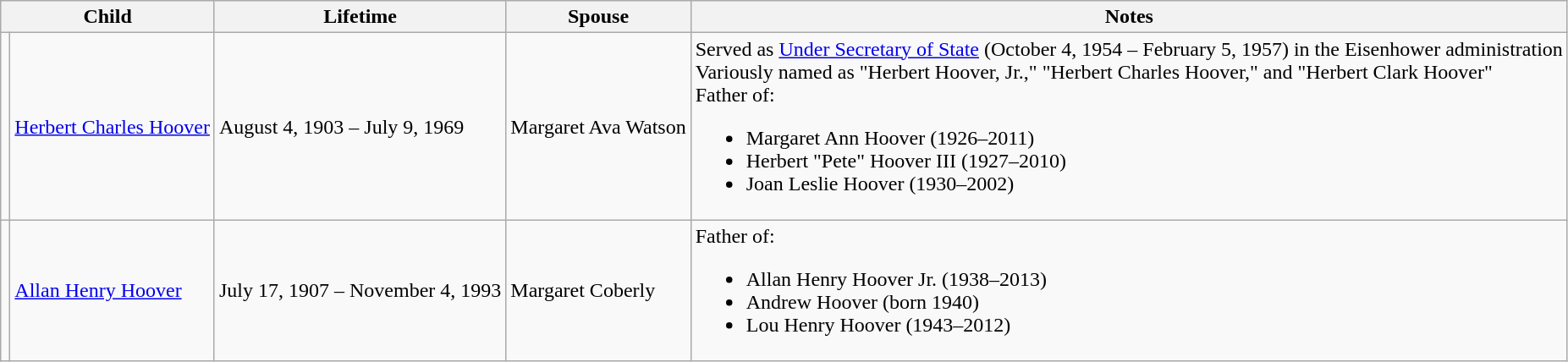<table class="wikitable">
<tr>
<th colspan="2">Child</th>
<th>Lifetime</th>
<th>Spouse</th>
<th>Notes</th>
</tr>
<tr>
<td></td>
<td><a href='#'>Herbert Charles Hoover</a></td>
<td>August 4, 1903 – July 9, 1969</td>
<td>Margaret Ava Watson</td>
<td>Served as <a href='#'>Under Secretary of State</a> (October 4, 1954 – February 5, 1957) in the Eisenhower administration<br>Variously named as "Herbert Hoover, Jr.," "Herbert Charles Hoover," and "Herbert Clark Hoover"<br>Father of:<ul><li>Margaret Ann Hoover (1926–2011)</li><li>Herbert "Pete" Hoover III (1927–2010)</li><li>Joan Leslie Hoover (1930–2002)</li></ul></td>
</tr>
<tr>
<td></td>
<td><a href='#'>Allan Henry Hoover</a></td>
<td>July 17, 1907 – November 4, 1993</td>
<td>Margaret Coberly</td>
<td>Father of:<br><ul><li>Allan Henry Hoover Jr. (1938–2013)</li><li>Andrew Hoover (born 1940)</li><li>Lou Henry Hoover (1943–2012)</li></ul></td>
</tr>
</table>
